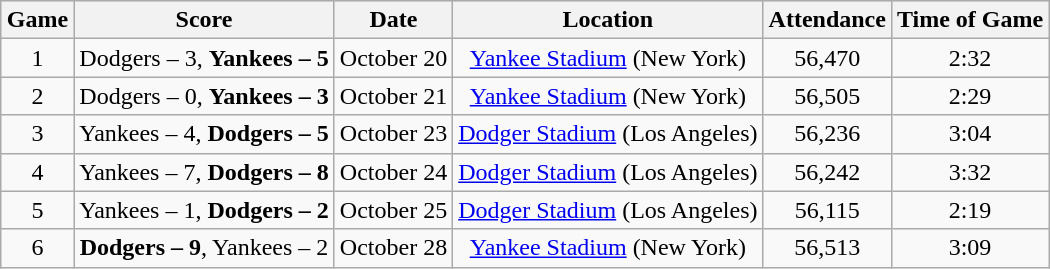<table class="wikitable" style="margin:auto">
<tr style="text-align:center; background-color:#e6e6e6;">
<th width=>Game</th>
<th width=>Score</th>
<th width=>Date</th>
<th width=>Location</th>
<th width=>Attendance</th>
<th width=>Time of Game</th>
</tr>
<tr style="text-align:center;">
<td>1</td>
<td>Dodgers – 3, <strong>Yankees – 5</strong></td>
<td>October 20</td>
<td><a href='#'>Yankee Stadium</a> (New York)</td>
<td>56,470</td>
<td>2:32</td>
</tr>
<tr style="text-align:center;">
<td>2</td>
<td>Dodgers – 0, <strong>Yankees – 3</strong></td>
<td>October 21</td>
<td><a href='#'>Yankee Stadium</a> (New York)</td>
<td>56,505</td>
<td>2:29</td>
</tr>
<tr style="text-align:center;">
<td>3</td>
<td>Yankees – 4, <strong>Dodgers – 5</strong></td>
<td>October 23</td>
<td><a href='#'>Dodger Stadium</a> (Los Angeles)</td>
<td>56,236</td>
<td>3:04</td>
</tr>
<tr style="text-align:center;">
<td>4</td>
<td>Yankees – 7, <strong>Dodgers – 8</strong></td>
<td>October 24</td>
<td><a href='#'>Dodger Stadium</a> (Los Angeles)</td>
<td>56,242</td>
<td>3:32</td>
</tr>
<tr style="text-align:center;">
<td>5</td>
<td>Yankees – 1, <strong>Dodgers – 2</strong></td>
<td>October 25</td>
<td><a href='#'>Dodger Stadium</a> (Los Angeles)</td>
<td>56,115</td>
<td>2:19</td>
</tr>
<tr style="text-align:center;">
<td>6</td>
<td><strong>Dodgers – 9</strong>, Yankees – 2</td>
<td>October 28</td>
<td><a href='#'>Yankee Stadium</a> (New York)</td>
<td>56,513</td>
<td>3:09</td>
</tr>
</table>
